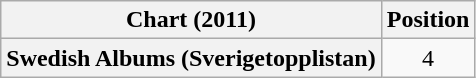<table class="wikitable plainrowheaders" style="text-align:center">
<tr>
<th scope="col">Chart (2011)</th>
<th scope="col">Position</th>
</tr>
<tr>
<th scope="row">Swedish Albums (Sverigetopplistan)</th>
<td>4</td>
</tr>
</table>
